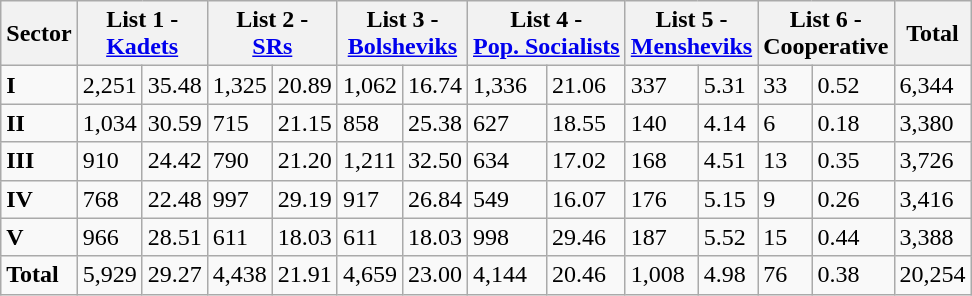<table class="wikitable">
<tr>
<th>Sector</th>
<th colspan=2>List 1 -<br><a href='#'>Kadets</a></th>
<th colspan=2>List 2 -<br><a href='#'>SRs</a></th>
<th colspan=2>List 3 -<br><a href='#'>Bolsheviks</a></th>
<th colspan=2>List 4 -<br><a href='#'>Pop. Socialists</a></th>
<th colspan=2>List 5 -<br><a href='#'>Mensheviks</a></th>
<th colspan=2>List 6 -<br>Cooperative</th>
<th>Total</th>
</tr>
<tr>
<td><strong>I</strong></td>
<td>2,251</td>
<td>35.48</td>
<td>1,325</td>
<td>20.89</td>
<td>1,062</td>
<td>16.74</td>
<td>1,336</td>
<td>21.06</td>
<td>337</td>
<td>5.31</td>
<td>33</td>
<td>0.52</td>
<td>6,344</td>
</tr>
<tr>
<td><strong>II</strong></td>
<td>1,034</td>
<td>30.59</td>
<td>715</td>
<td>21.15</td>
<td>858</td>
<td>25.38</td>
<td>627</td>
<td>18.55</td>
<td>140</td>
<td>4.14</td>
<td>6</td>
<td>0.18</td>
<td>3,380</td>
</tr>
<tr>
<td><strong>III</strong></td>
<td>910</td>
<td>24.42</td>
<td>790</td>
<td>21.20</td>
<td>1,211</td>
<td>32.50</td>
<td>634</td>
<td>17.02</td>
<td>168</td>
<td>4.51</td>
<td>13</td>
<td>0.35</td>
<td>3,726</td>
</tr>
<tr>
<td><strong>IV</strong></td>
<td>768</td>
<td>22.48</td>
<td>997</td>
<td>29.19</td>
<td>917</td>
<td>26.84</td>
<td>549</td>
<td>16.07</td>
<td>176</td>
<td>5.15</td>
<td>9</td>
<td>0.26</td>
<td>3,416</td>
</tr>
<tr>
<td><strong>V</strong></td>
<td>966</td>
<td>28.51</td>
<td>611</td>
<td>18.03</td>
<td>611</td>
<td>18.03</td>
<td>998</td>
<td>29.46</td>
<td>187</td>
<td>5.52</td>
<td>15</td>
<td>0.44</td>
<td>3,388</td>
</tr>
<tr>
<td><strong>Total</strong></td>
<td>5,929</td>
<td>29.27</td>
<td>4,438</td>
<td>21.91</td>
<td>4,659</td>
<td>23.00</td>
<td>4,144</td>
<td>20.46</td>
<td>1,008</td>
<td>4.98</td>
<td>76</td>
<td>0.38</td>
<td>20,254</td>
</tr>
</table>
